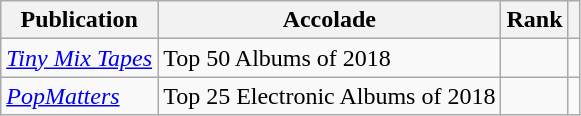<table class="sortable wikitable">
<tr>
<th>Publication</th>
<th>Accolade</th>
<th>Rank</th>
<th class="unsortable"></th>
</tr>
<tr>
<td><em><a href='#'>Tiny Mix Tapes</a></em></td>
<td>Top 50 Albums of 2018</td>
<td></td>
<td></td>
</tr>
<tr>
<td><em><a href='#'>PopMatters</a></em></td>
<td>Top 25 Electronic Albums of 2018</td>
<td></td>
<td></td>
</tr>
</table>
